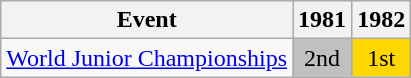<table class="wikitable" style="text-align:center">
<tr>
<th>Event</th>
<th>1981</th>
<th>1982</th>
</tr>
<tr>
<td align=left><a href='#'>World Junior Championships</a></td>
<td bgcolor=silver>2nd</td>
<td bgcolor=gold>1st</td>
</tr>
</table>
